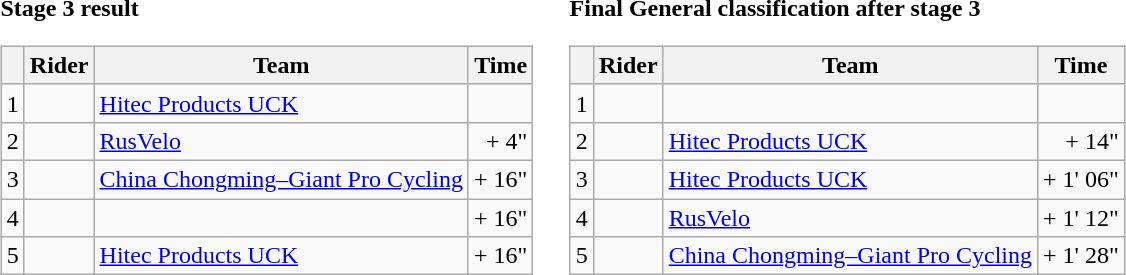<table>
<tr>
<td><strong>Stage 3 result</strong><br><table class="wikitable">
<tr>
<th></th>
<th>Rider</th>
<th>Team</th>
<th>Time</th>
</tr>
<tr>
<td>1</td>
<td></td>
<td><a href='#'>Hitec Products UCK</a></td>
<td align="right"></td>
</tr>
<tr>
<td>2</td>
<td></td>
<td><a href='#'>RusVelo</a></td>
<td align="right">+ 4"</td>
</tr>
<tr>
<td>3</td>
<td></td>
<td><a href='#'>China Chongming–Giant Pro Cycling</a></td>
<td align="right">+ 16"</td>
</tr>
<tr>
<td>4</td>
<td></td>
<td></td>
<td align="right">+ 16"</td>
</tr>
<tr>
<td>5</td>
<td></td>
<td><a href='#'>Hitec Products UCK</a></td>
<td align="right">+ 16"</td>
</tr>
</table>
</td>
<td></td>
<td><strong>Final General classification after stage 3</strong><br><table class="wikitable">
<tr>
<th></th>
<th>Rider</th>
<th>Team</th>
<th>Time</th>
</tr>
<tr>
<td>1</td>
<td></td>
<td></td>
<td align="right"></td>
</tr>
<tr>
<td>2</td>
<td></td>
<td><a href='#'>Hitec Products UCK</a></td>
<td align="right">+ 14"</td>
</tr>
<tr>
<td>3</td>
<td></td>
<td><a href='#'>Hitec Products UCK</a></td>
<td align="right">+ 1' 06"</td>
</tr>
<tr>
<td>4</td>
<td></td>
<td><a href='#'>RusVelo</a></td>
<td align="right">+ 1' 12"</td>
</tr>
<tr>
<td>5</td>
<td></td>
<td><a href='#'>China Chongming–Giant Pro Cycling</a></td>
<td align="right">+ 1' 28"</td>
</tr>
</table>
</td>
</tr>
</table>
